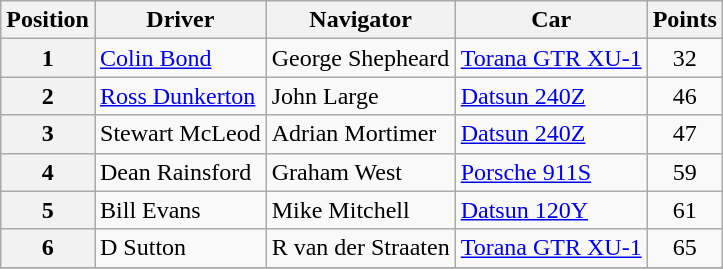<table class="wikitable" border="1">
<tr>
<th>Position</th>
<th>Driver</th>
<th>Navigator</th>
<th>Car</th>
<th>Points</th>
</tr>
<tr>
<th>1</th>
<td><a href='#'>Colin Bond</a></td>
<td>George Shepheard</td>
<td><a href='#'>Torana GTR XU-1</a></td>
<td align="center">32</td>
</tr>
<tr>
<th>2</th>
<td><a href='#'>Ross Dunkerton</a></td>
<td>John Large</td>
<td><a href='#'>Datsun 240Z</a></td>
<td align="center">46</td>
</tr>
<tr>
<th>3</th>
<td>Stewart McLeod</td>
<td>Adrian Mortimer</td>
<td><a href='#'>Datsun 240Z</a></td>
<td align="center">47</td>
</tr>
<tr>
<th>4</th>
<td>Dean Rainsford</td>
<td>Graham West</td>
<td><a href='#'>Porsche 911S</a></td>
<td align="center">59</td>
</tr>
<tr>
<th>5</th>
<td>Bill Evans</td>
<td>Mike Mitchell</td>
<td><a href='#'>Datsun 120Y</a></td>
<td align="center">61</td>
</tr>
<tr>
<th>6</th>
<td>D Sutton</td>
<td>R van der Straaten</td>
<td><a href='#'>Torana GTR XU-1</a></td>
<td align="center">65</td>
</tr>
<tr>
</tr>
</table>
